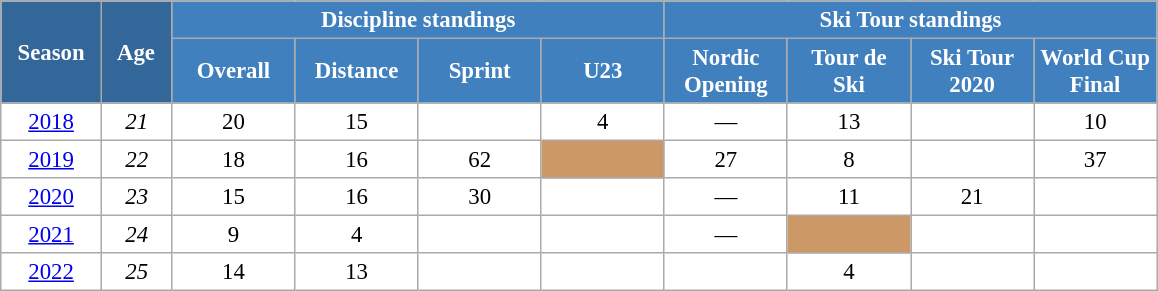<table class="wikitable" style="font-size:95%; text-align:center; border:grey solid 1px; border-collapse:collapse; background:#ffffff;">
<tr>
<th style="background-color:#369; color:white; width:60px;" rowspan="2"> Season </th>
<th style="background-color:#369; color:white; width:40px;" rowspan="2"> Age </th>
<th style="background-color:#4180be; color:white;" colspan="4">Discipline standings</th>
<th style="background-color:#4180be; color:white;" colspan="4">Ski Tour standings</th>
</tr>
<tr>
<th style="background-color:#4180be; color:white; width:75px;">Overall</th>
<th style="background-color:#4180be; color:white; width:75px;">Distance</th>
<th style="background-color:#4180be; color:white; width:75px;">Sprint</th>
<th style="background-color:#4180be; color:white; width:75px;">U23</th>
<th style="background-color:#4180be; color:white; width:75px;">Nordic<br>Opening</th>
<th style="background-color:#4180be; color:white; width:75px;">Tour de<br>Ski</th>
<th style="background-color:#4180be; color:white; width:75px;">Ski Tour<br>2020</th>
<th style="background-color:#4180be; color:white; width:75px;">World Cup<br>Final</th>
</tr>
<tr>
<td><a href='#'>2018</a></td>
<td><em>21</em></td>
<td>20</td>
<td>15</td>
<td></td>
<td>4</td>
<td>—</td>
<td>13</td>
<td></td>
<td>10</td>
</tr>
<tr>
<td><a href='#'>2019</a></td>
<td><em>22</em></td>
<td>18</td>
<td>16</td>
<td>62</td>
<td style="background:#c96;"></td>
<td>27</td>
<td>8</td>
<td></td>
<td>37</td>
</tr>
<tr>
<td><a href='#'>2020</a></td>
<td><em>23</em></td>
<td>15</td>
<td>16</td>
<td>30</td>
<td></td>
<td>—</td>
<td>11</td>
<td>21</td>
<td></td>
</tr>
<tr>
<td><a href='#'>2021</a></td>
<td><em>24</em></td>
<td>9</td>
<td>4</td>
<td></td>
<td></td>
<td>—</td>
<td style="background:#c96;"></td>
<td></td>
<td></td>
</tr>
<tr>
<td><a href='#'>2022</a></td>
<td><em>25</em></td>
<td>14</td>
<td>13</td>
<td></td>
<td></td>
<td></td>
<td>4</td>
<td></td>
<td></td>
</tr>
</table>
